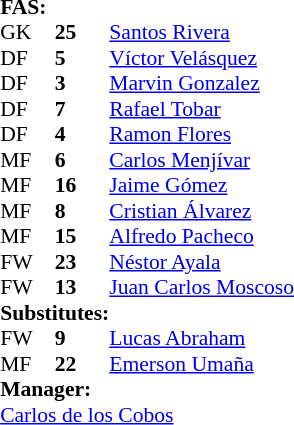<table style="font-size: 90%" cellspacing="0" cellpadding="0" align=right>
<tr>
<td colspan="4"><strong>FAS:</strong></td>
</tr>
<tr>
<th width="25"></th>
<th width="25"></th>
</tr>
<tr>
<td>GK</td>
<td><strong>25</strong></td>
<td> <a href='#'>Santos Rivera</a></td>
</tr>
<tr>
<td>DF</td>
<td><strong>5</strong></td>
<td> <a href='#'>Víctor Velásquez</a></td>
</tr>
<tr>
<td>DF</td>
<td><strong>3</strong></td>
<td> <a href='#'>Marvin Gonzalez</a></td>
</tr>
<tr>
<td>DF</td>
<td><strong>7</strong></td>
<td> <a href='#'>Rafael Tobar</a></td>
<td></td>
<td></td>
</tr>
<tr>
<td>DF</td>
<td><strong>4</strong></td>
<td>  <a href='#'>Ramon Flores</a></td>
</tr>
<tr>
<td>MF</td>
<td><strong>6</strong></td>
<td> <a href='#'>Carlos Menjívar</a></td>
</tr>
<tr>
<td>MF</td>
<td><strong>16</strong></td>
<td> <a href='#'>Jaime Gómez</a></td>
<td></td>
<td></td>
</tr>
<tr>
<td>MF</td>
<td><strong>8</strong></td>
<td> <a href='#'>Cristian Álvarez</a></td>
</tr>
<tr>
<td>MF</td>
<td><strong>15</strong></td>
<td> <a href='#'>Alfredo Pacheco</a></td>
</tr>
<tr>
<td>FW</td>
<td><strong>23</strong></td>
<td> <a href='#'>Néstor Ayala</a> </td>
</tr>
<tr>
<td>FW</td>
<td><strong>13</strong></td>
<td> <a href='#'>Juan Carlos Moscoso</a></td>
</tr>
<tr>
<td colspan=2><strong>Substitutes:</strong></td>
</tr>
<tr>
<td>FW</td>
<td><strong>9</strong></td>
<td> <a href='#'>Lucas Abraham</a></td>
<td></td>
<td></td>
</tr>
<tr>
<td>MF</td>
<td><strong>22</strong></td>
<td> <a href='#'>Emerson Umaña</a></td>
<td></td>
<td></td>
</tr>
<tr>
<td colspan=3><strong>Manager:</strong></td>
</tr>
<tr>
<td colspan=4> <a href='#'>Carlos de los Cobos</a></td>
</tr>
</table>
